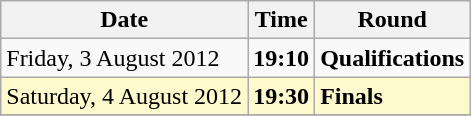<table class="wikitable">
<tr>
<th>Date</th>
<th>Time</th>
<th>Round</th>
</tr>
<tr>
<td>Friday, 3 August 2012</td>
<td><strong>19:10</strong></td>
<td><strong>Qualifications</strong></td>
</tr>
<tr>
<td style=background:lemonchiffon>Saturday, 4 August 2012</td>
<td style=background:lemonchiffon><strong>19:30</strong></td>
<td style=background:lemonchiffon><strong>Finals</strong></td>
</tr>
<tr>
</tr>
</table>
